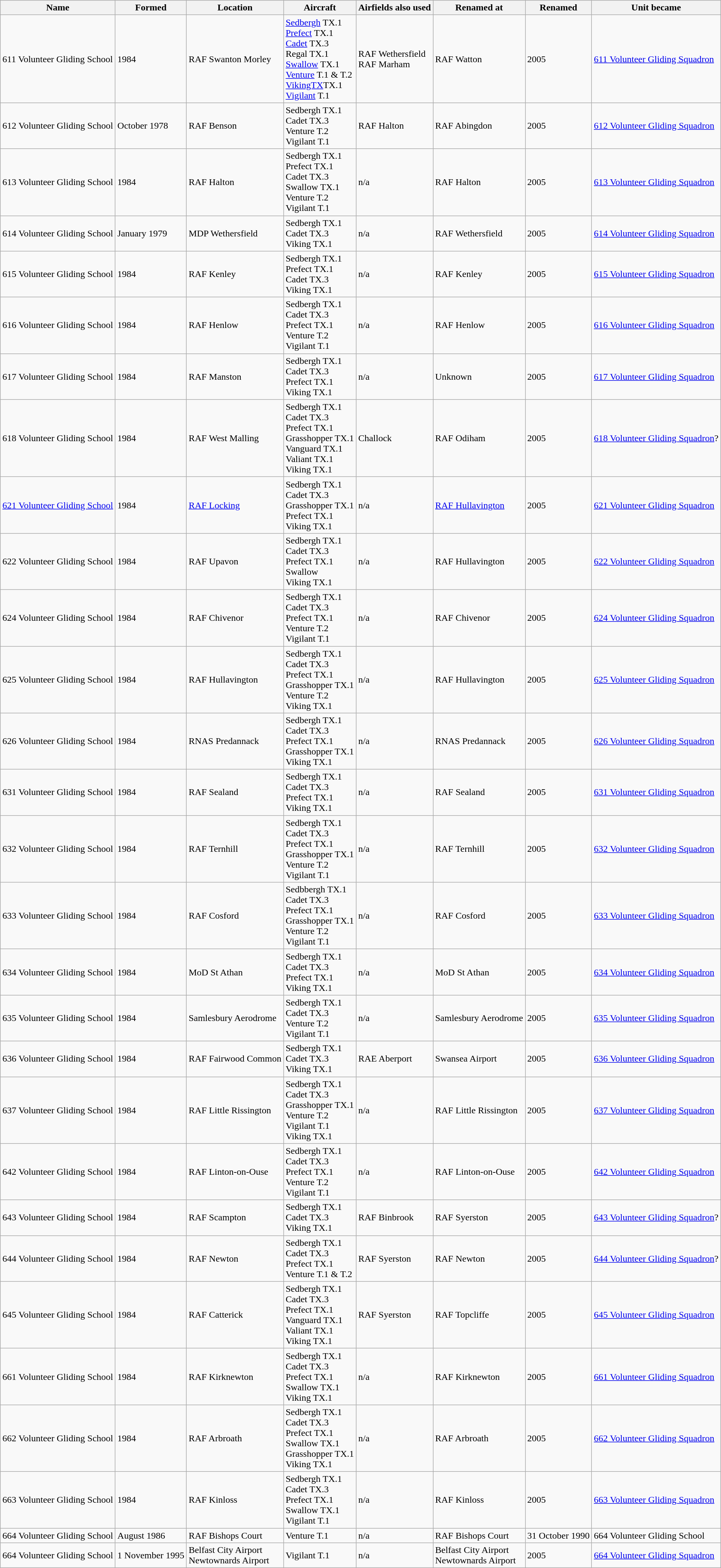<table class="wikitable">
<tr>
<th>Name</th>
<th>Formed</th>
<th>Location</th>
<th>Aircraft</th>
<th>Airfields also used</th>
<th>Renamed at</th>
<th>Renamed</th>
<th>Unit became</th>
</tr>
<tr>
<td>611 Volunteer Gliding School</td>
<td>1984</td>
<td>RAF Swanton Morley</td>
<td><a href='#'>Sedbergh</a> TX.1<br><a href='#'>Prefect</a> TX.1<br><a href='#'>Cadet</a> TX.3<br>Regal TX.1<br><a href='#'>Swallow</a> TX.1<br><a href='#'>Venture</a> T.1 & T.2<br><a href='#'>VikingTX</a>TX.1<br><a href='#'>Vigilant</a> T.1</td>
<td>RAF Wethersfield<br>RAF Marham</td>
<td>RAF Watton</td>
<td>2005</td>
<td><a href='#'>611 Volunteer Gliding Squadron</a></td>
</tr>
<tr>
<td>612 Volunteer Gliding School</td>
<td>October 1978</td>
<td>RAF Benson</td>
<td>Sedbergh TX.1<br>Cadet TX.3<br>Venture T.2<br>Vigilant T.1</td>
<td>RAF Halton</td>
<td>RAF Abingdon</td>
<td>2005</td>
<td><a href='#'>612 Volunteer Gliding Squadron</a></td>
</tr>
<tr>
<td>613 Volunteer Gliding School</td>
<td>1984</td>
<td>RAF Halton</td>
<td>Sedbergh TX.1<br>Prefect TX.1<br>Cadet TX.3<br>Swallow TX.1<br>Venture T.2<br>Vigilant T.1</td>
<td>n/a</td>
<td>RAF Halton</td>
<td>2005</td>
<td><a href='#'>613 Volunteer Gliding Squadron</a></td>
</tr>
<tr>
<td>614 Volunteer Gliding School</td>
<td>January 1979</td>
<td>MDP Wethersfield</td>
<td>Sedbergh TX.1<br>Cadet TX.3<br>Viking TX.1</td>
<td>n/a</td>
<td>RAF Wethersfield</td>
<td>2005</td>
<td><a href='#'>614 Volunteer Gliding Squadron</a></td>
</tr>
<tr>
<td>615 Volunteer Gliding School</td>
<td>1984</td>
<td>RAF Kenley</td>
<td>Sedbergh TX.1<br>Prefect TX.1<br>Cadet TX.3<br>Viking TX.1</td>
<td>n/a</td>
<td>RAF Kenley</td>
<td>2005</td>
<td><a href='#'>615 Volunteer Gliding Squadron</a></td>
</tr>
<tr>
<td>616 Volunteer Gliding School</td>
<td>1984</td>
<td>RAF Henlow</td>
<td>Sedbergh TX.1<br>Cadet TX.3<br>Prefect TX.1<br>Venture T.2<br>Vigilant T.1</td>
<td>n/a</td>
<td>RAF Henlow</td>
<td>2005</td>
<td><a href='#'>616 Volunteer Gliding Squadron</a></td>
</tr>
<tr>
<td>617 Volunteer Gliding School</td>
<td>1984</td>
<td>RAF Manston</td>
<td>Sedbergh TX.1<br>Cadet TX.3<br>Prefect TX.1<br>Viking TX.1</td>
<td>n/a</td>
<td>Unknown</td>
<td>2005</td>
<td><a href='#'>617 Volunteer Gliding Squadron</a></td>
</tr>
<tr>
<td>618 Volunteer Gliding School</td>
<td>1984</td>
<td>RAF West Malling</td>
<td>Sedbergh TX.1<br>Cadet TX.3<br>Prefect TX.1<br>Grasshopper TX.1<br>Vanguard TX.1<br>Valiant TX.1<br>Viking TX.1</td>
<td>Challock</td>
<td>RAF Odiham</td>
<td>2005</td>
<td><a href='#'>618 Volunteer Gliding Squadron</a>?</td>
</tr>
<tr>
<td><a href='#'>621 Volunteer Gliding School</a></td>
<td>1984</td>
<td><a href='#'>RAF Locking</a></td>
<td>Sedbergh TX.1<br>Cadet TX.3<br>Grasshopper TX.1<br>Prefect TX.1<br>Viking TX.1</td>
<td>n/a</td>
<td><a href='#'>RAF Hullavington</a></td>
<td>2005</td>
<td><a href='#'>621 Volunteer Gliding Squadron</a></td>
</tr>
<tr>
<td>622 Volunteer Gliding School</td>
<td>1984</td>
<td>RAF Upavon</td>
<td>Sedbergh TX.1<br>Cadet TX.3<br>Prefect TX.1<br>Swallow<br>Viking TX.1</td>
<td>n/a</td>
<td>RAF Hullavington</td>
<td>2005</td>
<td><a href='#'>622 Volunteer Gliding Squadron</a></td>
</tr>
<tr>
<td>624 Volunteer Gliding School</td>
<td>1984</td>
<td>RAF Chivenor</td>
<td>Sedbergh TX.1<br>Cadet TX.3<br>Prefect TX.1<br>Venture T.2<br>Vigilant T.1</td>
<td>n/a</td>
<td>RAF Chivenor</td>
<td>2005</td>
<td><a href='#'>624 Volunteer Gliding Squadron</a></td>
</tr>
<tr>
<td>625 Volunteer Gliding School</td>
<td>1984</td>
<td>RAF Hullavington</td>
<td>Sedbergh TX.1<br>Cadet TX.3<br>Prefect TX.1<br>Grasshopper TX.1<br>Venture T.2<br>Viking TX.1</td>
<td>n/a</td>
<td>RAF Hullavington</td>
<td>2005</td>
<td><a href='#'>625 Volunteer Gliding Squadron</a></td>
</tr>
<tr>
<td>626 Volunteer Gliding School</td>
<td>1984</td>
<td>RNAS Predannack</td>
<td>Sedbergh TX.1<br>Cadet TX.3<br>Prefect TX.1<br>Grasshopper TX.1<br>Viking TX.1</td>
<td>n/a</td>
<td>RNAS Predannack</td>
<td>2005</td>
<td><a href='#'>626 Volunteer Gliding Squadron</a></td>
</tr>
<tr>
<td>631 Volunteer Gliding School</td>
<td>1984</td>
<td>RAF Sealand</td>
<td>Sedbergh TX.1<br>Cadet TX.3<br>Prefect TX.1<br>Viking TX.1</td>
<td>n/a</td>
<td>RAF Sealand</td>
<td>2005</td>
<td><a href='#'>631 Volunteer Gliding Squadron</a></td>
</tr>
<tr>
<td>632 Volunteer Gliding School</td>
<td>1984</td>
<td>RAF Ternhill</td>
<td>Sedbergh TX.1<br>Cadet TX.3<br>Prefect TX.1<br>Grasshopper TX.1<br>Venture T.2<br>Vigilant T.1</td>
<td>n/a</td>
<td>RAF Ternhill</td>
<td>2005</td>
<td><a href='#'>632 Volunteer Gliding Squadron</a></td>
</tr>
<tr>
<td>633 Volunteer Gliding School</td>
<td>1984</td>
<td>RAF Cosford</td>
<td>Sedbbergh TX.1<br>Cadet TX.3<br>Prefect TX.1<br>Grasshopper TX.1<br>Venture T.2<br>Vigilant T.1</td>
<td>n/a</td>
<td>RAF Cosford</td>
<td>2005</td>
<td><a href='#'>633 Volunteer Gliding Squadron</a></td>
</tr>
<tr>
<td>634 Volunteer Gliding School</td>
<td>1984</td>
<td>MoD St Athan</td>
<td>Sedbergh TX.1<br>Cadet TX.3<br>Prefect TX.1<br>Viking TX.1</td>
<td>n/a</td>
<td>MoD St Athan</td>
<td>2005</td>
<td><a href='#'>634 Volunteer Gliding Squadron</a></td>
</tr>
<tr>
<td>635 Volunteer Gliding School</td>
<td>1984</td>
<td>Samlesbury Aerodrome</td>
<td>Sedbergh TX.1<br>Cadet TX.3<br>Venture T.2<br>Vigilant T.1</td>
<td>n/a</td>
<td>Samlesbury Aerodrome</td>
<td>2005</td>
<td><a href='#'>635 Volunteer Gliding Squadron</a></td>
</tr>
<tr>
<td>636 Volunteer Gliding School</td>
<td>1984</td>
<td>RAF Fairwood Common</td>
<td>Sedbergh TX.1<br>Cadet TX.3<br>Viking TX.1</td>
<td>RAE Aberport</td>
<td>Swansea Airport</td>
<td>2005</td>
<td><a href='#'>636 Volunteer Gliding Squadron</a></td>
</tr>
<tr>
<td>637 Volunteer Gliding School</td>
<td>1984</td>
<td>RAF Little Rissington</td>
<td>Sedbergh TX.1<br>Cadet TX.3<br>Grasshopper TX.1<br>Venture T.2<br>Vigilant T.1<br>Viking TX.1</td>
<td>n/a</td>
<td>RAF Little Rissington</td>
<td>2005</td>
<td><a href='#'>637 Volunteer Gliding Squadron</a></td>
</tr>
<tr>
<td>642 Volunteer Gliding School</td>
<td>1984</td>
<td>RAF Linton-on-Ouse</td>
<td>Sedbergh TX.1<br>Cadet TX.3<br>Prefect TX.1<br>Venture T.2<br>Vigilant T.1</td>
<td>n/a</td>
<td>RAF Linton-on-Ouse</td>
<td>2005</td>
<td><a href='#'>642 Volunteer Gliding Squadron</a></td>
</tr>
<tr>
<td>643 Volunteer Gliding School</td>
<td>1984</td>
<td>RAF Scampton</td>
<td>Sedbergh TX.1<br>Cadet TX.3<br>Viking TX.1</td>
<td>RAF Binbrook</td>
<td>RAF Syerston</td>
<td>2005</td>
<td><a href='#'>643 Volunteer Gliding Squadron</a>?</td>
</tr>
<tr>
<td>644 Volunteer Gliding School</td>
<td>1984</td>
<td>RAF Newton</td>
<td>Sedbergh TX.1<br>Cadet TX.3<br>Prefect TX.1<br>Venture T.1 & T.2</td>
<td>RAF Syerston</td>
<td>RAF Newton</td>
<td>2005</td>
<td><a href='#'>644 Volunteer Gliding Squadron</a>?</td>
</tr>
<tr>
<td>645 Volunteer Gliding School</td>
<td>1984</td>
<td>RAF Catterick</td>
<td>Sedbergh TX.1<br>Cadet TX.3<br>Prefect TX.1<br>Vanguard TX.1<br>Valiant TX.1<br>Viking TX.1</td>
<td>RAF Syerston</td>
<td>RAF Topcliffe</td>
<td>2005</td>
<td><a href='#'>645 Volunteer Gliding Squadron</a></td>
</tr>
<tr>
<td>661 Volunteer Gliding School</td>
<td>1984</td>
<td>RAF Kirknewton</td>
<td>Sedbergh TX.1<br>Cadet TX.3<br>Prefect TX.1<br>Swallow TX.1<br>Viking TX.1</td>
<td>n/a</td>
<td>RAF Kirknewton</td>
<td>2005</td>
<td><a href='#'>661 Volunteer Gliding Squadron</a></td>
</tr>
<tr>
<td>662 Volunteer Gliding School</td>
<td>1984</td>
<td>RAF Arbroath</td>
<td>Sedbergh TX.1<br>Cadet TX.3<br>Prefect TX.1<br>Swallow TX.1<br>Grasshopper TX.1<br>Viking TX.1</td>
<td>n/a</td>
<td>RAF Arbroath</td>
<td>2005</td>
<td><a href='#'>662 Volunteer Gliding Squadron</a></td>
</tr>
<tr>
<td>663 Volunteer Gliding School</td>
<td>1984</td>
<td>RAF Kinloss</td>
<td>Sedbergh TX.1<br>Cadet TX.3<br>Prefect TX.1<br>Swallow TX.1<br>Vigilant T.1</td>
<td>n/a</td>
<td>RAF Kinloss</td>
<td>2005</td>
<td><a href='#'>663 Volunteer Gliding Squadron</a></td>
</tr>
<tr>
<td>664 Volunteer Gliding School</td>
<td>August 1986</td>
<td>RAF Bishops Court</td>
<td>Venture T.1</td>
<td>n/a</td>
<td>RAF Bishops Court</td>
<td>31 October 1990</td>
<td>664 Volunteer Gliding School</td>
</tr>
<tr>
<td>664 Volunteer Gliding School</td>
<td>1 November 1995</td>
<td>Belfast City Airport<br>Newtownards Airport</td>
<td>Vigilant T.1</td>
<td>n/a</td>
<td>Belfast City Airport<br>Newtownards Airport</td>
<td>2005</td>
<td><a href='#'>664 Volunteer Gliding Squadron</a></td>
</tr>
</table>
